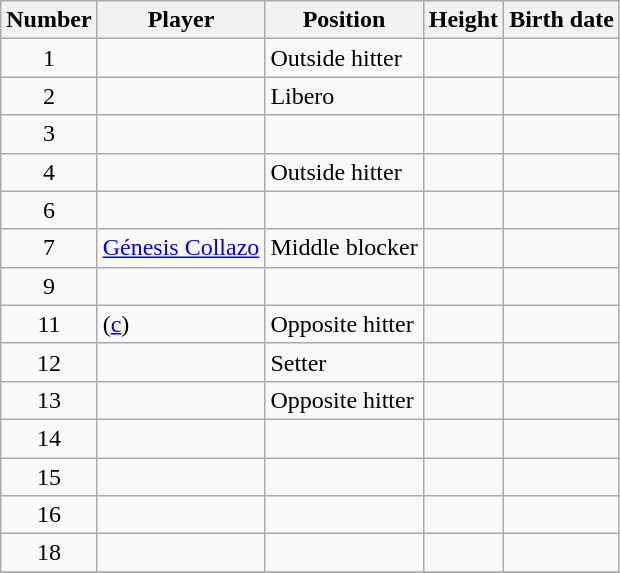<table class=wikitable style="font-size:100%;">
<tr>
<th>Number</th>
<th>Player</th>
<th>Position</th>
<th>Height</th>
<th>Birth date</th>
</tr>
<tr>
<td style="text-align:center">1</td>
<td> </td>
<td>Outside hitter</td>
<td></td>
<td></td>
</tr>
<tr>
<td style="text-align:center">2</td>
<td> </td>
<td>Libero</td>
<td></td>
<td></td>
</tr>
<tr>
<td style="text-align:center">3</td>
<td> </td>
<td></td>
<td></td>
<td></td>
</tr>
<tr>
<td style="text-align:center">4</td>
<td> </td>
<td>Outside hitter</td>
<td></td>
<td></td>
</tr>
<tr>
<td style="text-align:center">6</td>
<td> </td>
<td></td>
<td></td>
<td></td>
</tr>
<tr>
<td style="text-align:center">7</td>
<td> <a href='#'>Génesis Collazo</a></td>
<td>Middle blocker</td>
<td></td>
<td></td>
</tr>
<tr>
<td style="text-align:center">9</td>
<td> </td>
<td></td>
<td></td>
<td></td>
</tr>
<tr>
<td style="text-align:center">11</td>
<td>  (<a href='#'>c</a>)</td>
<td>Opposite hitter</td>
<td></td>
<td></td>
</tr>
<tr>
<td style="text-align:center">12</td>
<td> </td>
<td>Setter</td>
<td></td>
<td></td>
</tr>
<tr>
<td style="text-align:center">13</td>
<td> </td>
<td>Opposite hitter</td>
<td></td>
<td></td>
</tr>
<tr>
<td style="text-align:center">14</td>
<td> </td>
<td></td>
<td></td>
<td></td>
</tr>
<tr>
<td style="text-align:center">15</td>
<td> </td>
<td></td>
<td></td>
<td></td>
</tr>
<tr>
<td style="text-align:center">16</td>
<td> </td>
<td></td>
<td></td>
<td></td>
</tr>
<tr>
<td style="text-align:center">18</td>
<td> </td>
<td></td>
<td></td>
<td></td>
</tr>
<tr>
</tr>
</table>
